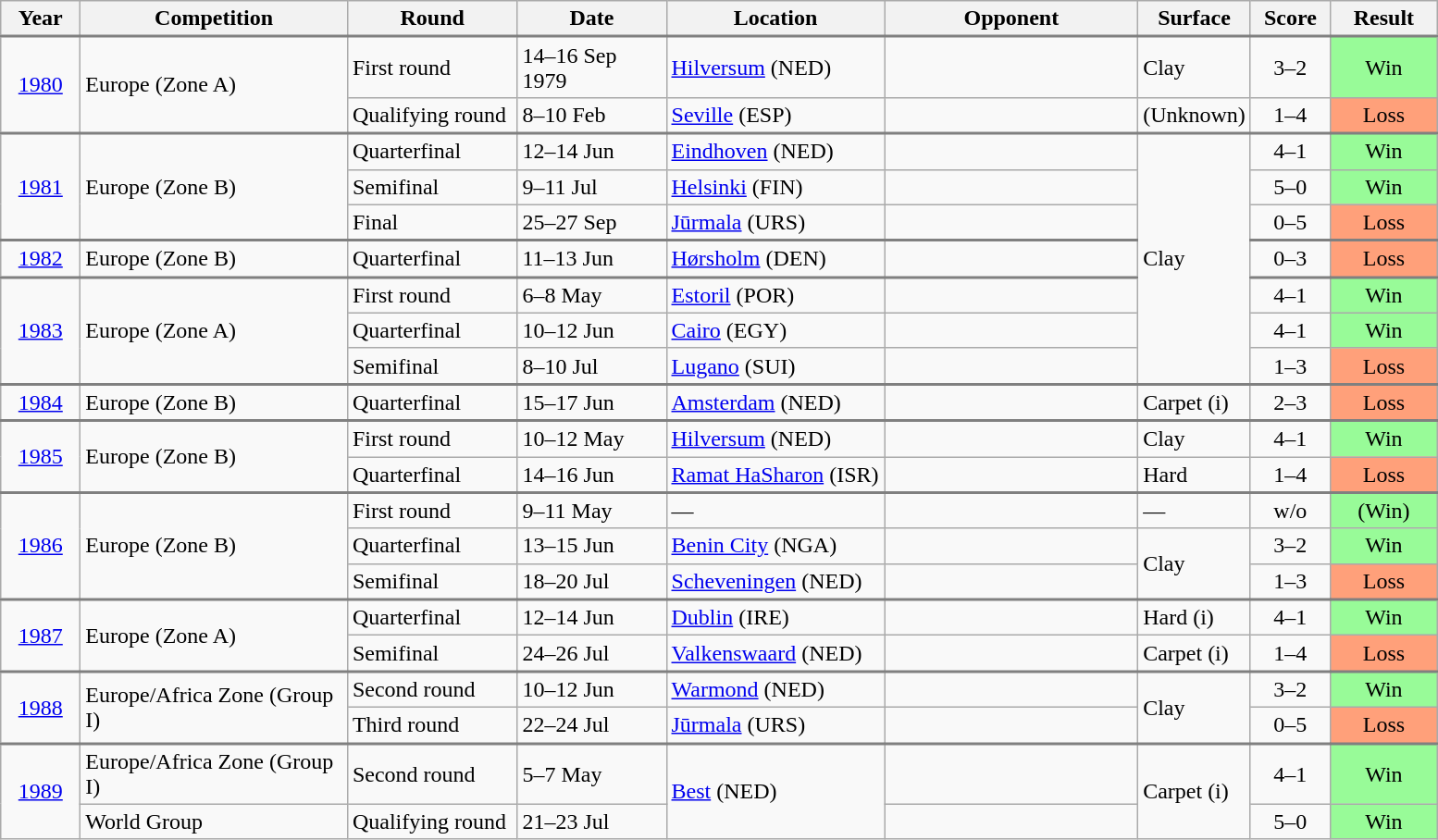<table class="wikitable collapsible collapsed">
<tr>
<th width="50">Year</th>
<th width="185">Competition</th>
<th width="115">Round</th>
<th width="100">Date</th>
<th width="150">Location</th>
<th width="175">Opponent</th>
<th width="70">Surface</th>
<th width="50">Score</th>
<th width="70">Result</th>
</tr>
<tr style="border-top:2px solid gray;">
<td align="center" rowspan="2"><a href='#'>1980</a></td>
<td rowspan="2">Europe (Zone A)</td>
<td>First round</td>
<td>14–16 Sep 1979</td>
<td><a href='#'>Hilversum</a> (NED)</td>
<td></td>
<td>Clay</td>
<td align="center">3–2</td>
<td align="center" bgcolor="#98FB98">Win</td>
</tr>
<tr>
<td>Qualifying round</td>
<td>8–10 Feb</td>
<td><a href='#'>Seville</a> (ESP)</td>
<td></td>
<td>(Unknown)</td>
<td align="center">1–4</td>
<td align="center" bgcolor="FFA07A">Loss</td>
</tr>
<tr style="border-top:2px solid gray;">
<td align="center" rowspan="3"><a href='#'>1981</a></td>
<td rowspan="3">Europe (Zone B)</td>
<td>Quarterfinal</td>
<td>12–14 Jun</td>
<td><a href='#'>Eindhoven</a> (NED)</td>
<td></td>
<td rowspan="7">Clay</td>
<td align="center">4–1</td>
<td align="center" bgcolor="#98FB98">Win</td>
</tr>
<tr>
<td>Semifinal</td>
<td>9–11 Jul</td>
<td><a href='#'>Helsinki</a> (FIN)</td>
<td></td>
<td align="center">5–0</td>
<td align="center" bgcolor="#98FB98">Win</td>
</tr>
<tr>
<td>Final</td>
<td>25–27 Sep</td>
<td><a href='#'>Jūrmala</a> (URS)</td>
<td></td>
<td align="center">0–5</td>
<td align="center" bgcolor="FFA07A">Loss</td>
</tr>
<tr style="border-top:2px solid gray;">
<td align="center"><a href='#'>1982</a></td>
<td>Europe (Zone B)</td>
<td>Quarterfinal</td>
<td>11–13 Jun</td>
<td><a href='#'>Hørsholm</a> (DEN)</td>
<td></td>
<td align="center">0–3</td>
<td align="center" bgcolor="FFA07A">Loss</td>
</tr>
<tr style="border-top:2px solid gray;">
<td align="center" rowspan="3"><a href='#'>1983</a></td>
<td rowspan="3">Europe (Zone A)</td>
<td>First round</td>
<td>6–8 May</td>
<td><a href='#'>Estoril</a> (POR)</td>
<td></td>
<td align="center">4–1</td>
<td align="center" bgcolor="#98FB98">Win</td>
</tr>
<tr>
<td>Quarterfinal</td>
<td>10–12 Jun</td>
<td><a href='#'>Cairo</a> (EGY)</td>
<td></td>
<td align="center">4–1</td>
<td align="center" bgcolor="#98FB98">Win</td>
</tr>
<tr>
<td>Semifinal</td>
<td>8–10 Jul</td>
<td><a href='#'>Lugano</a> (SUI)</td>
<td></td>
<td align="center">1–3</td>
<td align="center" bgcolor="FFA07A">Loss</td>
</tr>
<tr style="border-top:2px solid gray;">
<td align="center"><a href='#'>1984</a></td>
<td>Europe (Zone B)</td>
<td>Quarterfinal</td>
<td>15–17 Jun</td>
<td><a href='#'>Amsterdam</a> (NED)</td>
<td></td>
<td>Carpet (i)</td>
<td align="center">2–3</td>
<td align="center" bgcolor="FFA07A">Loss</td>
</tr>
<tr style="border-top:2px solid gray;">
<td align="center" rowspan="2"><a href='#'>1985</a></td>
<td rowspan="2">Europe (Zone B)</td>
<td>First round</td>
<td>10–12 May</td>
<td><a href='#'>Hilversum</a> (NED)</td>
<td></td>
<td>Clay</td>
<td align="center">4–1</td>
<td align="center" bgcolor="#98FB98">Win</td>
</tr>
<tr>
<td>Quarterfinal</td>
<td>14–16 Jun</td>
<td><a href='#'>Ramat HaSharon</a> (ISR)</td>
<td></td>
<td>Hard</td>
<td align="center">1–4</td>
<td align="center" bgcolor="FFA07A">Loss</td>
</tr>
<tr style="border-top:2px solid gray;">
<td align="center" rowspan="3"><a href='#'>1986</a></td>
<td rowspan="3">Europe (Zone B)</td>
<td>First round</td>
<td>9–11 May</td>
<td>—</td>
<td></td>
<td>—</td>
<td align="center">w/o</td>
<td align="center" bgcolor="#98FB98">(Win)</td>
</tr>
<tr>
<td>Quarterfinal</td>
<td>13–15 Jun</td>
<td><a href='#'>Benin City</a> (NGA)</td>
<td></td>
<td rowspan="2">Clay</td>
<td align="center">3–2</td>
<td align="center" bgcolor="#98FB98">Win</td>
</tr>
<tr>
<td>Semifinal</td>
<td>18–20 Jul</td>
<td><a href='#'>Scheveningen</a> (NED)</td>
<td></td>
<td align="center">1–3</td>
<td align="center" bgcolor="FFA07A">Loss</td>
</tr>
<tr style="border-top:2px solid gray;">
<td align="center" rowspan="2"><a href='#'>1987</a></td>
<td rowspan="2">Europe (Zone A)</td>
<td>Quarterfinal</td>
<td>12–14 Jun</td>
<td><a href='#'>Dublin</a> (IRE)</td>
<td></td>
<td>Hard (i)</td>
<td align="center">4–1</td>
<td align="center" bgcolor="#98FB98">Win</td>
</tr>
<tr>
<td>Semifinal</td>
<td>24–26 Jul</td>
<td><a href='#'>Valkenswaard</a> (NED)</td>
<td></td>
<td>Carpet (i)</td>
<td align="center">1–4</td>
<td align="center" bgcolor="FFA07A">Loss</td>
</tr>
<tr style="border-top:2px solid gray;">
<td align="center" rowspan="2"><a href='#'>1988</a></td>
<td rowspan="2">Europe/Africa Zone (Group I)</td>
<td>Second round</td>
<td>10–12 Jun</td>
<td><a href='#'>Warmond</a> (NED)</td>
<td></td>
<td rowspan="2">Clay</td>
<td align="center">3–2</td>
<td align="center" bgcolor="#98FB98">Win</td>
</tr>
<tr>
<td>Third round</td>
<td>22–24 Jul</td>
<td><a href='#'>Jūrmala</a> (URS)</td>
<td></td>
<td align="center">0–5</td>
<td align="center" bgcolor="FFA07A">Loss</td>
</tr>
<tr style="border-top:2px solid gray;">
<td align="center" rowspan="2"><a href='#'>1989</a></td>
<td>Europe/Africa Zone (Group I)</td>
<td>Second round</td>
<td>5–7 May</td>
<td rowspan="2"><a href='#'>Best</a> (NED)</td>
<td></td>
<td rowspan="2">Carpet (i)</td>
<td align="center">4–1</td>
<td align="center" bgcolor="#98FB98">Win</td>
</tr>
<tr>
<td>World Group</td>
<td>Qualifying round</td>
<td>21–23 Jul</td>
<td></td>
<td align="center">5–0</td>
<td align="center" bgcolor="#98FB98">Win</td>
</tr>
</table>
